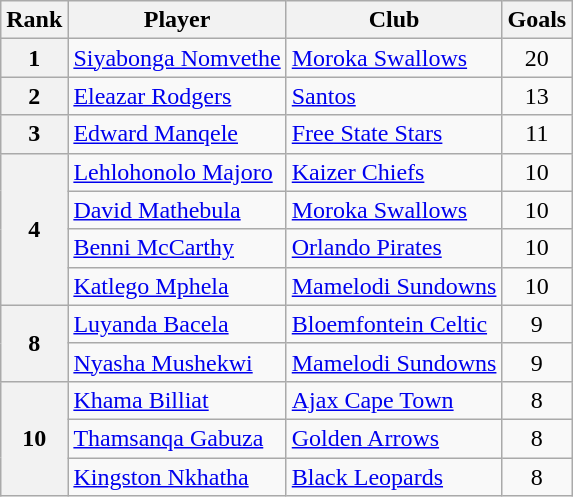<table class="wikitable">
<tr>
<th>Rank</th>
<th>Player</th>
<th>Club</th>
<th>Goals</th>
</tr>
<tr>
<th style="text-align:center;">1</th>
<td> <a href='#'>Siyabonga Nomvethe</a></td>
<td><a href='#'>Moroka Swallows</a></td>
<td style="text-align:center;">20</td>
</tr>
<tr>
<th style="text-align:center;">2</th>
<td> <a href='#'>Eleazar Rodgers</a></td>
<td><a href='#'>Santos</a></td>
<td style="text-align:center;">13</td>
</tr>
<tr>
<th style="text-align:center;">3</th>
<td> <a href='#'>Edward Manqele</a></td>
<td><a href='#'>Free State Stars</a></td>
<td style="text-align:center;">11</td>
</tr>
<tr>
<th rowspan=4 style="text-align:center;">4</th>
<td> <a href='#'>Lehlohonolo Majoro</a></td>
<td><a href='#'>Kaizer Chiefs</a></td>
<td style="text-align:center;">10</td>
</tr>
<tr>
<td> <a href='#'>David Mathebula</a></td>
<td><a href='#'>Moroka Swallows</a></td>
<td style="text-align:center;">10</td>
</tr>
<tr>
<td> <a href='#'>Benni McCarthy</a></td>
<td><a href='#'>Orlando Pirates</a></td>
<td style="text-align:center;">10</td>
</tr>
<tr>
<td> <a href='#'>Katlego Mphela</a></td>
<td><a href='#'>Mamelodi Sundowns</a></td>
<td style="text-align:center;">10</td>
</tr>
<tr>
<th rowspan=2 style="text-align:center;">8</th>
<td> <a href='#'>Luyanda Bacela</a></td>
<td><a href='#'>Bloemfontein Celtic</a></td>
<td style="text-align:center;">9</td>
</tr>
<tr>
<td> <a href='#'>Nyasha Mushekwi</a></td>
<td><a href='#'>Mamelodi Sundowns</a></td>
<td style="text-align:center;">9</td>
</tr>
<tr>
<th rowspan=3 style="text-align:center;">10</th>
<td> <a href='#'>Khama Billiat</a></td>
<td><a href='#'>Ajax Cape Town</a></td>
<td style="text-align:center;">8</td>
</tr>
<tr>
<td> <a href='#'>Thamsanqa Gabuza</a></td>
<td><a href='#'>Golden Arrows</a></td>
<td style="text-align:center;">8</td>
</tr>
<tr>
<td> <a href='#'>Kingston Nkhatha</a></td>
<td><a href='#'>Black Leopards</a></td>
<td style="text-align:center;">8</td>
</tr>
</table>
